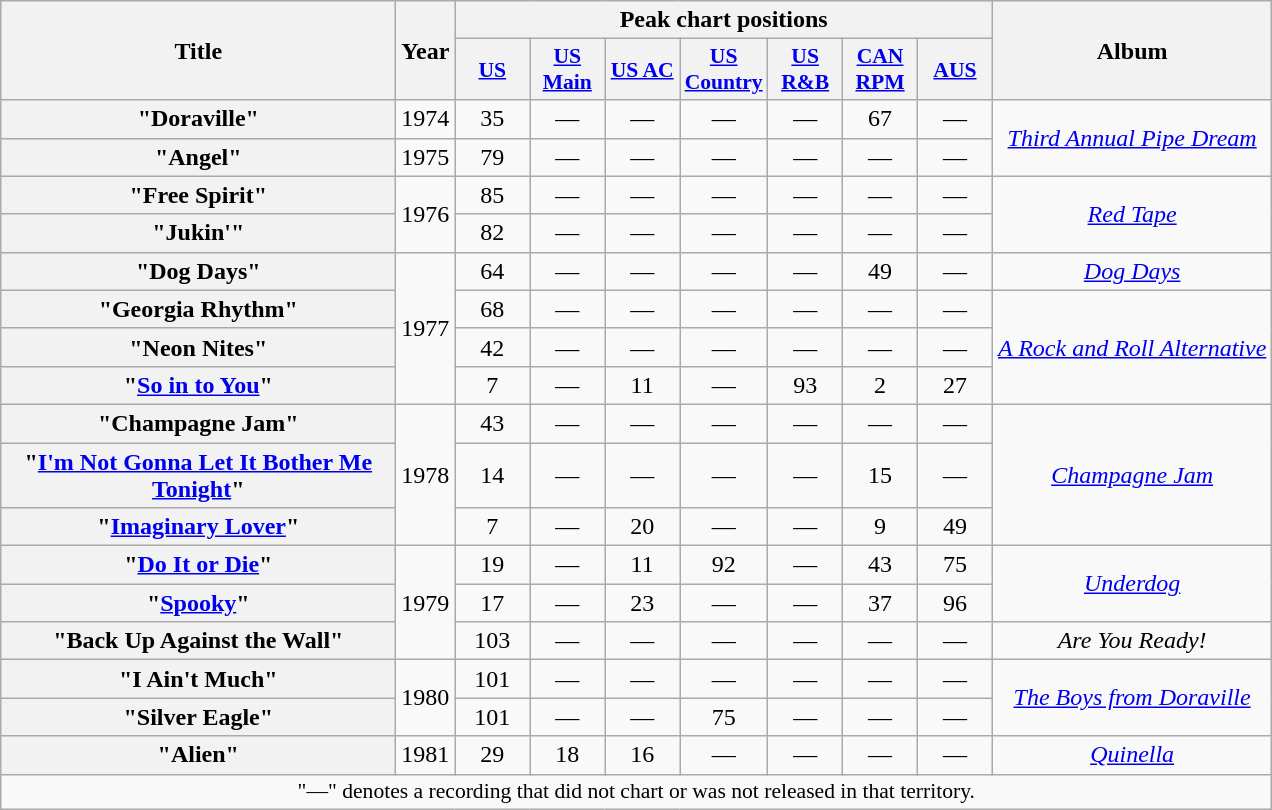<table class="wikitable plainrowheaders" style="text-align:center;" border="1">
<tr>
<th scope="col" rowspan="2" style="width:16em;">Title</th>
<th scope="col" rowspan="2">Year</th>
<th scope="col" colspan="7">Peak chart positions</th>
<th scope="col" rowspan="2">Album</th>
</tr>
<tr>
<th scope="col" style="width:3em;font-size:90%;"><a href='#'>US</a><br></th>
<th scope="col" style="width:3em;font-size:90%;"><a href='#'>US Main</a><br></th>
<th scope="col" style="width:3em;font-size:90%;"><a href='#'>US AC</a><br></th>
<th scope="col" style="width:3em;font-size:90%;"><a href='#'>US Country</a><br></th>
<th scope="col" style="width:3em;font-size:90%;"><a href='#'>US R&B</a><br></th>
<th scope="col" style="width:3em;font-size:90%;"><a href='#'>CAN RPM</a><br></th>
<th scope="col" style="width:3em;font-size:90%;"><a href='#'>AUS</a><br></th>
</tr>
<tr>
<th scope="row">"Doraville"</th>
<td>1974</td>
<td>35</td>
<td>—</td>
<td>—</td>
<td>—</td>
<td>—</td>
<td>67</td>
<td>—</td>
<td rowspan="2"><em><a href='#'>Third Annual Pipe Dream</a></em></td>
</tr>
<tr>
<th scope="row">"Angel"</th>
<td>1975</td>
<td>79</td>
<td>—</td>
<td>—</td>
<td>—</td>
<td>—</td>
<td>—</td>
<td>—</td>
</tr>
<tr>
<th scope="row">"Free Spirit"</th>
<td rowspan="2">1976</td>
<td>85</td>
<td>—</td>
<td>—</td>
<td>—</td>
<td>—</td>
<td>—</td>
<td>—</td>
<td rowspan="2"><em><a href='#'>Red Tape</a></em></td>
</tr>
<tr>
<th scope="row">"Jukin'"</th>
<td>82</td>
<td>—</td>
<td>—</td>
<td>—</td>
<td>—</td>
<td>—</td>
<td>—</td>
</tr>
<tr>
<th scope="row">"Dog Days"</th>
<td rowspan="4">1977</td>
<td>64</td>
<td>—</td>
<td>—</td>
<td>—</td>
<td>—</td>
<td>49</td>
<td>—</td>
<td><em><a href='#'>Dog Days</a></em></td>
</tr>
<tr>
<th scope="row">"Georgia Rhythm"</th>
<td>68</td>
<td>—</td>
<td>—</td>
<td>—</td>
<td>—</td>
<td>—</td>
<td>—</td>
<td rowspan="3"><em><a href='#'>A Rock and Roll Alternative</a></em></td>
</tr>
<tr>
<th scope="row">"Neon Nites"</th>
<td>42</td>
<td>—</td>
<td>—</td>
<td>—</td>
<td>—</td>
<td>—</td>
<td>—</td>
</tr>
<tr>
<th scope="row">"<a href='#'>So in to You</a>"</th>
<td>7</td>
<td>—</td>
<td>11</td>
<td>—</td>
<td>93</td>
<td>2</td>
<td>27</td>
</tr>
<tr>
<th scope="row">"Champagne Jam"</th>
<td rowspan="3">1978</td>
<td>43</td>
<td>—</td>
<td>—</td>
<td>—</td>
<td>—</td>
<td>—</td>
<td>—</td>
<td rowspan="3"><em><a href='#'>Champagne Jam</a></em></td>
</tr>
<tr>
<th scope="row">"<a href='#'>I'm Not Gonna Let It Bother Me Tonight</a>"</th>
<td>14</td>
<td>—</td>
<td>—</td>
<td>—</td>
<td>—</td>
<td>15</td>
<td>—</td>
</tr>
<tr>
<th scope="row">"<a href='#'>Imaginary Lover</a>"</th>
<td>7</td>
<td>—</td>
<td>20</td>
<td>—</td>
<td>—</td>
<td>9</td>
<td>49</td>
</tr>
<tr>
<th scope="row">"<a href='#'>Do It or Die</a>"</th>
<td rowspan="3">1979</td>
<td>19</td>
<td>—</td>
<td>11</td>
<td>92</td>
<td>—</td>
<td>43</td>
<td>75</td>
<td rowspan="2"><em><a href='#'>Underdog</a></em></td>
</tr>
<tr>
<th scope="row">"<a href='#'>Spooky</a>"</th>
<td>17</td>
<td>—</td>
<td>23</td>
<td>—</td>
<td>—</td>
<td>37</td>
<td>96</td>
</tr>
<tr>
<th scope="row">"Back Up Against the Wall"</th>
<td>103</td>
<td>—</td>
<td>—</td>
<td>—</td>
<td>—</td>
<td>—</td>
<td>—</td>
<td><em>Are You Ready!</em></td>
</tr>
<tr>
<th scope="row">"I Ain't Much"</th>
<td rowspan="2">1980</td>
<td>101</td>
<td>—</td>
<td>—</td>
<td>—</td>
<td>—</td>
<td>—</td>
<td>—</td>
<td rowspan="2"><em><a href='#'>The Boys from Doraville</a></em></td>
</tr>
<tr>
<th scope="row">"Silver Eagle"</th>
<td>101</td>
<td>—</td>
<td>—</td>
<td>75</td>
<td>—</td>
<td>—</td>
<td>—</td>
</tr>
<tr>
<th scope="row">"Alien"</th>
<td>1981</td>
<td>29</td>
<td>18</td>
<td>16</td>
<td>—</td>
<td>—</td>
<td>—</td>
<td>—</td>
<td><em><a href='#'>Quinella</a></em></td>
</tr>
<tr>
<td colspan="11" style="font-size:90%">"—" denotes a recording that did not chart or was not released in that territory.</td>
</tr>
</table>
